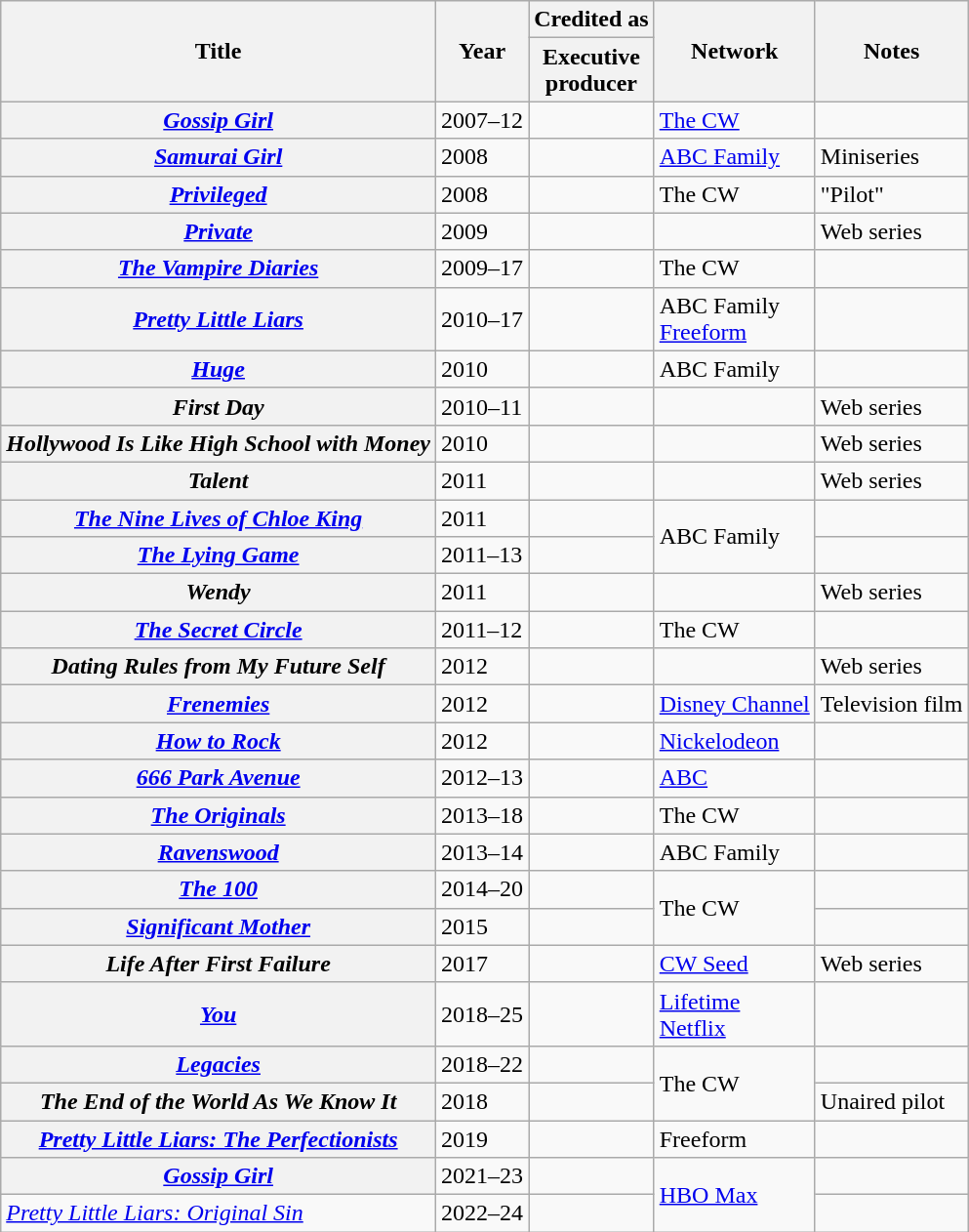<table class="wikitable plainrowheaders sortable">
<tr>
<th rowspan="2" scope="col">Title</th>
<th rowspan="2" scope="col">Year</th>
<th colspan="1" scope="col">Credited as</th>
<th rowspan="2" scope="col">Network</th>
<th rowspan="2" scope="col" class="unsortable">Notes</th>
</tr>
<tr>
<th>Executive<br>producer</th>
</tr>
<tr>
<th scope=row><em><a href='#'>Gossip Girl</a></em></th>
<td>2007–12</td>
<td></td>
<td><a href='#'>The CW</a></td>
<td></td>
</tr>
<tr>
<th scope=row><em><a href='#'>Samurai Girl</a></em></th>
<td>2008</td>
<td></td>
<td><a href='#'>ABC Family</a></td>
<td>Miniseries</td>
</tr>
<tr>
<th scope=row><em><a href='#'>Privileged</a></em></th>
<td>2008</td>
<td></td>
<td>The CW</td>
<td>"Pilot"</td>
</tr>
<tr>
<th scope=row><em><a href='#'>Private</a></em></th>
<td>2009</td>
<td></td>
<td></td>
<td>Web series</td>
</tr>
<tr>
<th scope=row><em><a href='#'>The Vampire Diaries</a></em></th>
<td>2009–17</td>
<td></td>
<td>The CW</td>
<td></td>
</tr>
<tr>
<th scope=row><em><a href='#'>Pretty Little Liars</a></em></th>
<td>2010–17</td>
<td></td>
<td>ABC Family<br><a href='#'>Freeform</a></td>
<td></td>
</tr>
<tr>
<th scope=row><em><a href='#'>Huge</a></em></th>
<td>2010</td>
<td></td>
<td>ABC Family</td>
<td></td>
</tr>
<tr>
<th scope=row><em>First Day</em></th>
<td>2010–11</td>
<td></td>
<td></td>
<td>Web series</td>
</tr>
<tr>
<th scope=row><em>Hollywood Is Like High School with Money</em></th>
<td>2010</td>
<td></td>
<td></td>
<td>Web series</td>
</tr>
<tr>
<th scope=row><em>Talent</em></th>
<td>2011</td>
<td></td>
<td></td>
<td>Web series</td>
</tr>
<tr>
<th scope=row><em><a href='#'>The Nine Lives of Chloe King</a></em></th>
<td>2011</td>
<td></td>
<td rowspan="2">ABC Family</td>
<td></td>
</tr>
<tr>
<th scope=row><em><a href='#'>The Lying Game</a></em></th>
<td>2011–13</td>
<td></td>
<td></td>
</tr>
<tr>
<th scope=row><em>Wendy</em></th>
<td>2011</td>
<td></td>
<td></td>
<td>Web series</td>
</tr>
<tr>
<th scope=row><em><a href='#'>The Secret Circle</a></em></th>
<td>2011–12</td>
<td></td>
<td>The CW</td>
<td></td>
</tr>
<tr>
<th scope=row><em>Dating Rules from My Future Self</em></th>
<td>2012</td>
<td></td>
<td></td>
<td>Web series</td>
</tr>
<tr>
<th scope=row><em><a href='#'>Frenemies</a></em></th>
<td>2012</td>
<td></td>
<td><a href='#'>Disney Channel</a></td>
<td>Television film</td>
</tr>
<tr>
<th scope=row><em><a href='#'>How to Rock</a></em></th>
<td>2012</td>
<td></td>
<td><a href='#'>Nickelodeon</a></td>
<td></td>
</tr>
<tr>
<th scope=row><em><a href='#'>666 Park Avenue</a></em></th>
<td>2012–13</td>
<td></td>
<td><a href='#'>ABC</a></td>
<td></td>
</tr>
<tr>
<th scope=row><em><a href='#'>The Originals</a></em></th>
<td>2013–18</td>
<td></td>
<td>The CW</td>
<td></td>
</tr>
<tr>
<th scope=row><em><a href='#'>Ravenswood</a></em></th>
<td>2013–14</td>
<td></td>
<td>ABC Family</td>
<td></td>
</tr>
<tr>
<th scope=row><em><a href='#'>The 100</a></em></th>
<td>2014–20</td>
<td></td>
<td rowspan="2">The CW</td>
<td></td>
</tr>
<tr>
<th scope=row><em><a href='#'>Significant Mother</a></em></th>
<td>2015</td>
<td></td>
<td></td>
</tr>
<tr>
<th scope=row><em>Life After First Failure</em></th>
<td>2017</td>
<td></td>
<td><a href='#'>CW Seed</a></td>
<td>Web series</td>
</tr>
<tr>
<th scope=row><em><a href='#'>You</a></em></th>
<td>2018–25</td>
<td></td>
<td><a href='#'>Lifetime</a><br><a href='#'>Netflix</a></td>
<td></td>
</tr>
<tr>
<th scope=row><em><a href='#'>Legacies</a></em></th>
<td>2018–22</td>
<td></td>
<td rowspan="2">The CW</td>
<td></td>
</tr>
<tr>
<th scope=row><em>The End of the World As We Know It</em></th>
<td>2018</td>
<td></td>
<td>Unaired pilot</td>
</tr>
<tr>
<th scope=row><em><a href='#'>Pretty Little Liars: The Perfectionists</a></em></th>
<td>2019</td>
<td></td>
<td>Freeform</td>
<td></td>
</tr>
<tr>
<th scope=row><em><a href='#'>Gossip Girl</a></em></th>
<td>2021–23</td>
<td></td>
<td rowspan="2"><a href='#'>HBO Max</a></td>
<td></td>
</tr>
<tr>
<td><em><a href='#'>Pretty Little Liars: Original Sin</a></em></td>
<td>2022–24</td>
<td></td>
<td></td>
</tr>
</table>
